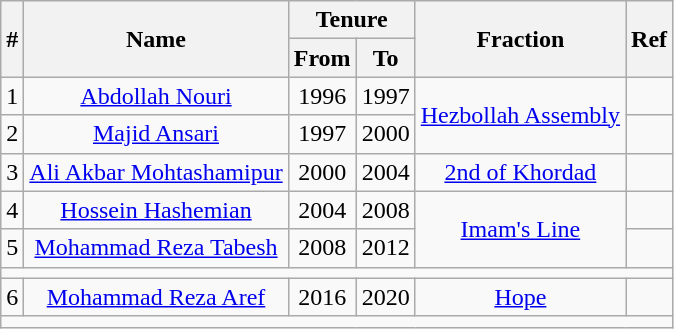<table class="wikitable" style="text-align:center">
<tr>
<th rowspan=2>#</th>
<th rowspan=2>Name</th>
<th colspan=2>Tenure</th>
<th rowspan=2>Fraction</th>
<th rowspan=2>Ref</th>
</tr>
<tr>
<th>From</th>
<th>To</th>
</tr>
<tr>
<td>1</td>
<td><a href='#'>Abdollah Nouri</a></td>
<td>1996</td>
<td>1997</td>
<td rowspan=2><a href='#'>Hezbollah Assembly</a></td>
<td></td>
</tr>
<tr>
<td>2</td>
<td><a href='#'>Majid Ansari</a></td>
<td>1997</td>
<td>2000</td>
<td></td>
</tr>
<tr>
<td>3</td>
<td><a href='#'>Ali Akbar Mohtashamipur</a></td>
<td>2000</td>
<td>2004</td>
<td><a href='#'>2nd of Khordad</a></td>
<td></td>
</tr>
<tr>
<td>4</td>
<td><a href='#'>Hossein Hashemian</a></td>
<td>2004</td>
<td>2008</td>
<td rowspan=2><a href='#'>Imam's Line</a></td>
<td></td>
</tr>
<tr>
<td>5</td>
<td><a href='#'>Mohammad Reza Tabesh</a></td>
<td>2008</td>
<td>2012</td>
<td></td>
</tr>
<tr>
<td colspan="6"><em></em></td>
</tr>
<tr>
<td>6</td>
<td><a href='#'>Mohammad Reza Aref</a></td>
<td>2016</td>
<td>2020</td>
<td><a href='#'>Hope</a></td>
<td></td>
</tr>
<tr>
<td colspan="6"><em></em></td>
</tr>
</table>
